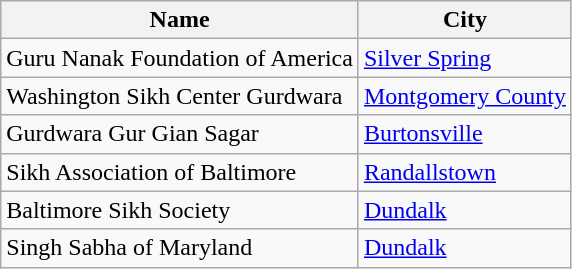<table class="wikitable sortable">
<tr>
<th>Name</th>
<th>City</th>
</tr>
<tr>
<td>Guru Nanak Foundation of America</td>
<td><a href='#'>Silver Spring</a></td>
</tr>
<tr>
<td>Washington Sikh Center Gurdwara</td>
<td><a href='#'>Montgomery County</a></td>
</tr>
<tr>
<td>Gurdwara Gur Gian Sagar</td>
<td><a href='#'>Burtonsville</a></td>
</tr>
<tr>
<td>Sikh Association of Baltimore</td>
<td><a href='#'>Randallstown</a></td>
</tr>
<tr>
<td>Baltimore Sikh Society</td>
<td><a href='#'>Dundalk</a></td>
</tr>
<tr>
<td>Singh Sabha of Maryland</td>
<td><a href='#'>Dundalk</a></td>
</tr>
</table>
